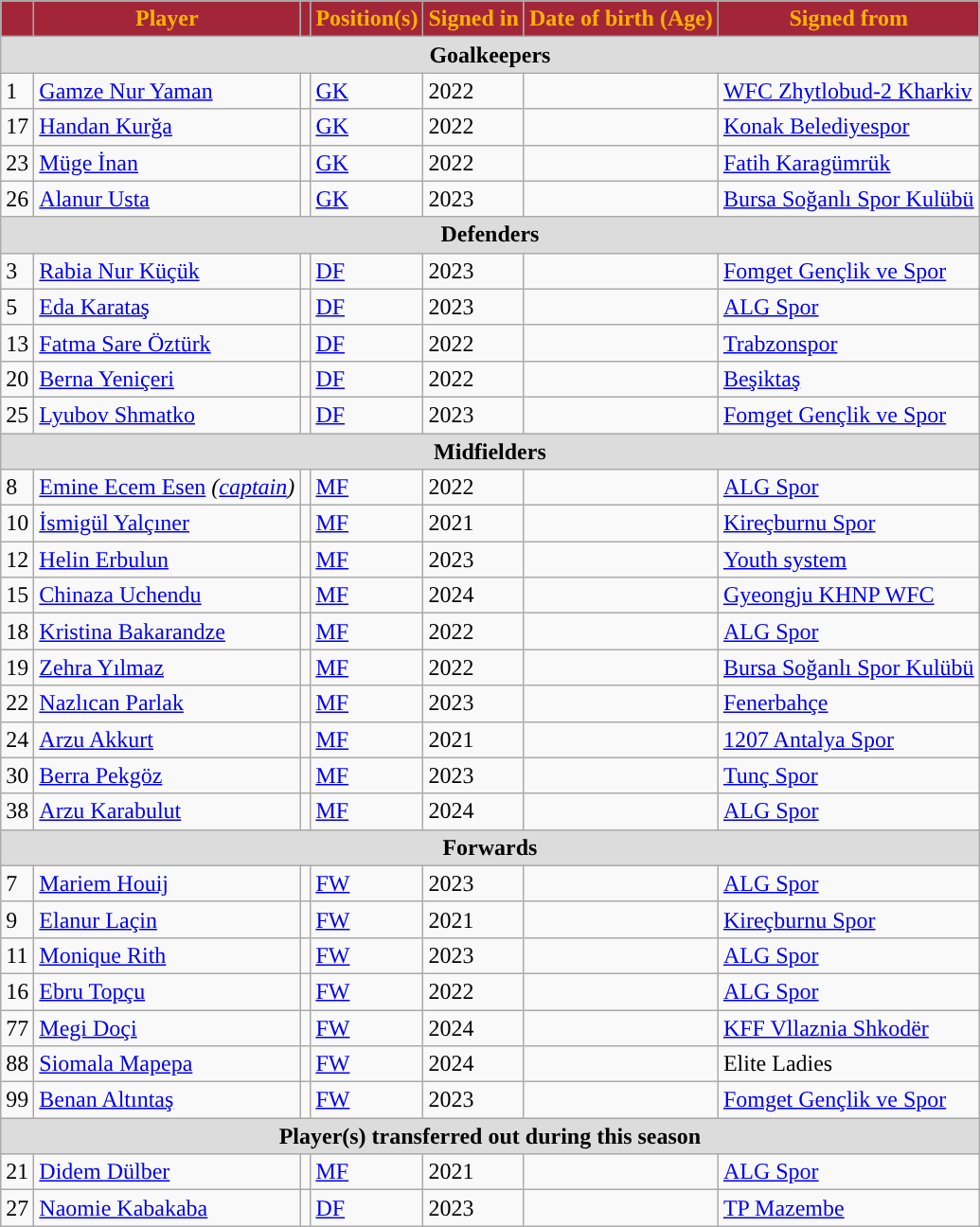<table class="wikitable plainrowheaders sortable">
<tr>
<th style="background:#A32638; color:#FFB300; "></th>
<th style="background:#A32638; color:#FFB300; ">Player</th>
<th style="background:#A32638; color:#FFB300; "></th>
<th style="background:#A32638; color:#FFB300; ">Position(s)</th>
<th style="background:#A32638; color:#FFB300; ">Signed in</th>
<th style="background:#A32638; color:#FFB300; ">Date of birth (Age)</th>
<th style="background:#A32638; color:#FFB300; ">Signed from</th>
</tr>
<tr>
<th colspan="7" style="background:#dcdcdc; text-align:center;">Goalkeepers</th>
</tr>
<tr>
<td>1</td>
<td><a href='#'>Gamze Nur Yaman</a></td>
<td></td>
<td><a href='#'>GK</a></td>
<td>2022</td>
<td></td>
<td> <a href='#'>WFC Zhytlobud-2 Kharkiv</a></td>
</tr>
<tr>
<td>17</td>
<td><a href='#'>Handan Kurğa</a></td>
<td></td>
<td><a href='#'>GK</a></td>
<td>2022</td>
<td></td>
<td> <a href='#'>Konak Belediyespor</a></td>
</tr>
<tr>
<td>23</td>
<td><a href='#'>Müge İnan</a></td>
<td></td>
<td><a href='#'>GK</a></td>
<td>2022</td>
<td></td>
<td> <a href='#'>Fatih Karagümrük</a></td>
</tr>
<tr>
<td>26</td>
<td><a href='#'>Alanur Usta</a></td>
<td></td>
<td><a href='#'>GK</a></td>
<td>2023</td>
<td></td>
<td> <a href='#'>Bursa Soğanlı Spor Kulübü</a></td>
</tr>
<tr>
<th colspan="7" style="background:#dcdcdc; text-align:center;">Defenders</th>
</tr>
<tr>
<td>3</td>
<td><a href='#'>Rabia Nur Küçük</a></td>
<td></td>
<td><a href='#'>DF</a></td>
<td>2023</td>
<td></td>
<td> <a href='#'>Fomget Gençlik ve Spor</a></td>
</tr>
<tr>
<td>5</td>
<td><a href='#'>Eda Karataş</a></td>
<td></td>
<td><a href='#'>DF</a></td>
<td>2023</td>
<td></td>
<td> <a href='#'>ALG Spor</a></td>
</tr>
<tr>
<td>13</td>
<td><a href='#'>Fatma Sare Öztürk</a></td>
<td></td>
<td><a href='#'>DF</a></td>
<td>2022</td>
<td></td>
<td> <a href='#'>Trabzonspor</a></td>
</tr>
<tr>
<td>20</td>
<td><a href='#'>Berna Yeniçeri</a></td>
<td></td>
<td><a href='#'>DF</a></td>
<td>2022</td>
<td></td>
<td> <a href='#'>Beşiktaş</a></td>
</tr>
<tr>
<td>25</td>
<td><a href='#'>Lyubov Shmatko</a></td>
<td></td>
<td><a href='#'>DF</a></td>
<td>2023</td>
<td></td>
<td> <a href='#'>Fomget Gençlik ve Spor</a></td>
</tr>
<tr>
<th colspan="7" style="background:#dcdcdc; text-align:center;">Midfielders</th>
</tr>
<tr>
<td>8</td>
<td><a href='#'>Emine Ecem Esen</a> <em>(<a href='#'>captain</a>)</em></td>
<td></td>
<td><a href='#'>MF</a></td>
<td>2022</td>
<td></td>
<td> <a href='#'>ALG Spor</a></td>
</tr>
<tr>
<td>10</td>
<td><a href='#'>İsmigül Yalçıner</a></td>
<td></td>
<td><a href='#'>MF</a></td>
<td>2021</td>
<td></td>
<td> <a href='#'>Kireçburnu Spor</a></td>
</tr>
<tr>
<td>12</td>
<td><a href='#'>Helin Erbulun</a></td>
<td></td>
<td><a href='#'>MF</a></td>
<td>2023</td>
<td></td>
<td> <a href='#'>Youth system</a></td>
</tr>
<tr>
<td>15</td>
<td><a href='#'>Chinaza Uchendu</a></td>
<td></td>
<td><a href='#'>MF</a></td>
<td>2024</td>
<td></td>
<td> <a href='#'>Gyeongju KHNP WFC</a></td>
</tr>
<tr>
<td>18</td>
<td><a href='#'>Kristina Bakarandze</a></td>
<td></td>
<td><a href='#'>MF</a></td>
<td>2022</td>
<td></td>
<td> <a href='#'>ALG Spor</a></td>
</tr>
<tr>
<td>19</td>
<td><a href='#'>Zehra Yılmaz</a></td>
<td></td>
<td><a href='#'>MF</a></td>
<td>2022</td>
<td></td>
<td> <a href='#'>Bursa Soğanlı Spor Kulübü</a></td>
</tr>
<tr>
<td>22</td>
<td><a href='#'>Nazlıcan Parlak</a></td>
<td></td>
<td><a href='#'>MF</a></td>
<td>2023</td>
<td></td>
<td> <a href='#'>Fenerbahçe</a></td>
</tr>
<tr>
<td>24</td>
<td><a href='#'>Arzu Akkurt</a></td>
<td></td>
<td><a href='#'>MF</a></td>
<td>2021</td>
<td></td>
<td> <a href='#'>1207 Antalya Spor</a></td>
</tr>
<tr>
<td>30</td>
<td><a href='#'>Berra Pekgöz</a></td>
<td></td>
<td><a href='#'>MF</a></td>
<td>2023</td>
<td></td>
<td> <a href='#'>Tunç Spor</a></td>
</tr>
<tr>
<td>38</td>
<td><a href='#'>Arzu Karabulut</a></td>
<td></td>
<td><a href='#'>MF</a></td>
<td>2024</td>
<td></td>
<td> <a href='#'>ALG Spor</a></td>
</tr>
<tr>
<th colspan="7" style="background:#dcdcdc; text-align:center;">Forwards</th>
</tr>
<tr>
<td>7</td>
<td><a href='#'>Mariem Houij</a></td>
<td></td>
<td><a href='#'>FW</a></td>
<td>2023</td>
<td></td>
<td> <a href='#'>ALG Spor</a></td>
</tr>
<tr>
<td>9</td>
<td><a href='#'>Elanur Laçin</a></td>
<td></td>
<td><a href='#'>FW</a></td>
<td>2021</td>
<td></td>
<td> <a href='#'>Kireçburnu Spor</a></td>
</tr>
<tr>
<td>11</td>
<td><a href='#'>Monique Rith</a></td>
<td></td>
<td><a href='#'>FW</a></td>
<td>2023</td>
<td></td>
<td> <a href='#'>ALG Spor</a></td>
</tr>
<tr>
<td>16</td>
<td><a href='#'>Ebru Topçu</a></td>
<td></td>
<td><a href='#'>FW</a></td>
<td>2022</td>
<td></td>
<td> <a href='#'>ALG Spor</a></td>
</tr>
<tr>
<td>77</td>
<td><a href='#'>Megi Doçi</a></td>
<td></td>
<td><a href='#'>FW</a></td>
<td>2024</td>
<td></td>
<td> <a href='#'>KFF Vllaznia Shkodër</a></td>
</tr>
<tr>
<td>88</td>
<td><a href='#'>Siomala Mapepa</a></td>
<td></td>
<td><a href='#'>FW</a></td>
<td>2024</td>
<td></td>
<td>Elite Ladies</td>
</tr>
<tr>
<td>99</td>
<td><a href='#'>Benan Altıntaş</a></td>
<td></td>
<td><a href='#'>FW</a></td>
<td>2023</td>
<td></td>
<td> <a href='#'>Fomget Gençlik ve Spor</a></td>
</tr>
<tr>
<th colspan="11" style="background:#dcdcdc;">Player(s) transferred out during this season</th>
</tr>
<tr>
<td>21</td>
<td><a href='#'>Didem Dülber</a></td>
<td></td>
<td><a href='#'>MF</a></td>
<td>2021</td>
<td></td>
<td> <a href='#'>ALG Spor</a></td>
</tr>
<tr>
<td>27</td>
<td><a href='#'>Naomie Kabakaba</a></td>
<td></td>
<td><a href='#'>DF</a></td>
<td>2023</td>
<td></td>
<td> <a href='#'>TP Mazembe</a></td>
</tr>
</table>
